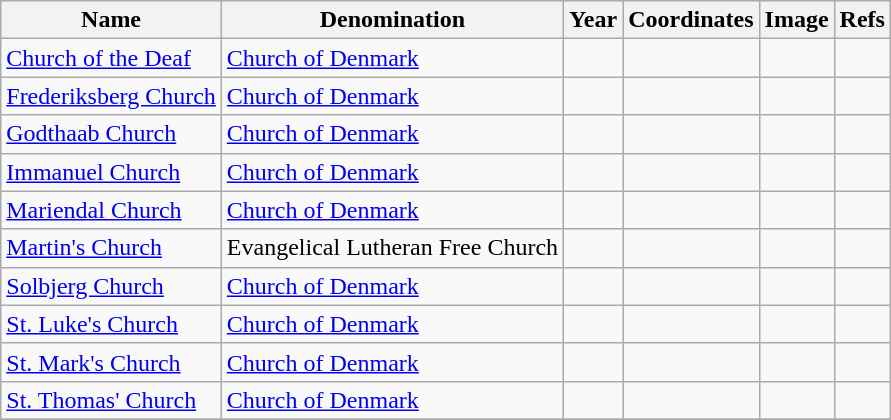<table class="wikitable sortable">
<tr>
<th>Name</th>
<th>Denomination</th>
<th>Year</th>
<th>Coordinates</th>
<th>Image</th>
<th>Refs</th>
</tr>
<tr>
<td><a href='#'>Church of the Deaf</a></td>
<td><a href='#'>Church of Denmark</a></td>
<td></td>
<td></td>
<td></td>
<td></td>
</tr>
<tr>
<td><a href='#'>Frederiksberg Church</a></td>
<td><a href='#'>Church of Denmark</a></td>
<td></td>
<td></td>
<td></td>
<td></td>
</tr>
<tr>
<td><a href='#'>Godthaab Church</a></td>
<td><a href='#'>Church of Denmark</a></td>
<td></td>
<td></td>
<td></td>
<td></td>
</tr>
<tr>
<td><a href='#'>Immanuel Church</a></td>
<td><a href='#'>Church of Denmark</a></td>
<td></td>
<td></td>
<td></td>
<td></td>
</tr>
<tr>
<td><a href='#'>Mariendal Church</a></td>
<td><a href='#'>Church of Denmark</a></td>
<td></td>
<td></td>
<td></td>
<td></td>
</tr>
<tr>
<td><a href='#'>Martin's Church</a></td>
<td>Evangelical Lutheran Free Church</td>
<td></td>
<td></td>
<td></td>
<td></td>
</tr>
<tr>
<td><a href='#'>Solbjerg Church</a></td>
<td><a href='#'>Church of Denmark</a></td>
<td></td>
<td></td>
<td></td>
<td></td>
</tr>
<tr>
<td><a href='#'>St. Luke's Church</a></td>
<td><a href='#'>Church of Denmark</a></td>
<td></td>
<td></td>
<td></td>
<td></td>
</tr>
<tr>
<td><a href='#'>St. Mark's Church</a></td>
<td><a href='#'>Church of Denmark</a></td>
<td></td>
<td></td>
<td></td>
<td></td>
</tr>
<tr>
<td><a href='#'>St. Thomas' Church</a></td>
<td><a href='#'>Church of Denmark</a></td>
<td></td>
<td></td>
<td></td>
<td></td>
</tr>
<tr>
</tr>
</table>
